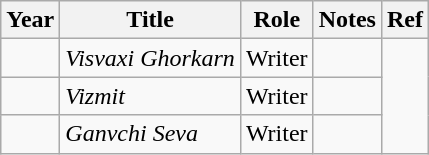<table class="wikitable sortable">
<tr>
<th>Year</th>
<th>Title</th>
<th>Role</th>
<th>Notes</th>
<th>Ref</th>
</tr>
<tr>
<td></td>
<td><em>Visvaxi Ghorkarn</em></td>
<td>Writer</td>
<td></td>
<td rowspan="3"></td>
</tr>
<tr>
<td></td>
<td><em>Vizmit</em></td>
<td>Writer</td>
<td></td>
</tr>
<tr>
<td></td>
<td><em>Ganvchi Seva</em></td>
<td>Writer</td>
<td></td>
</tr>
</table>
